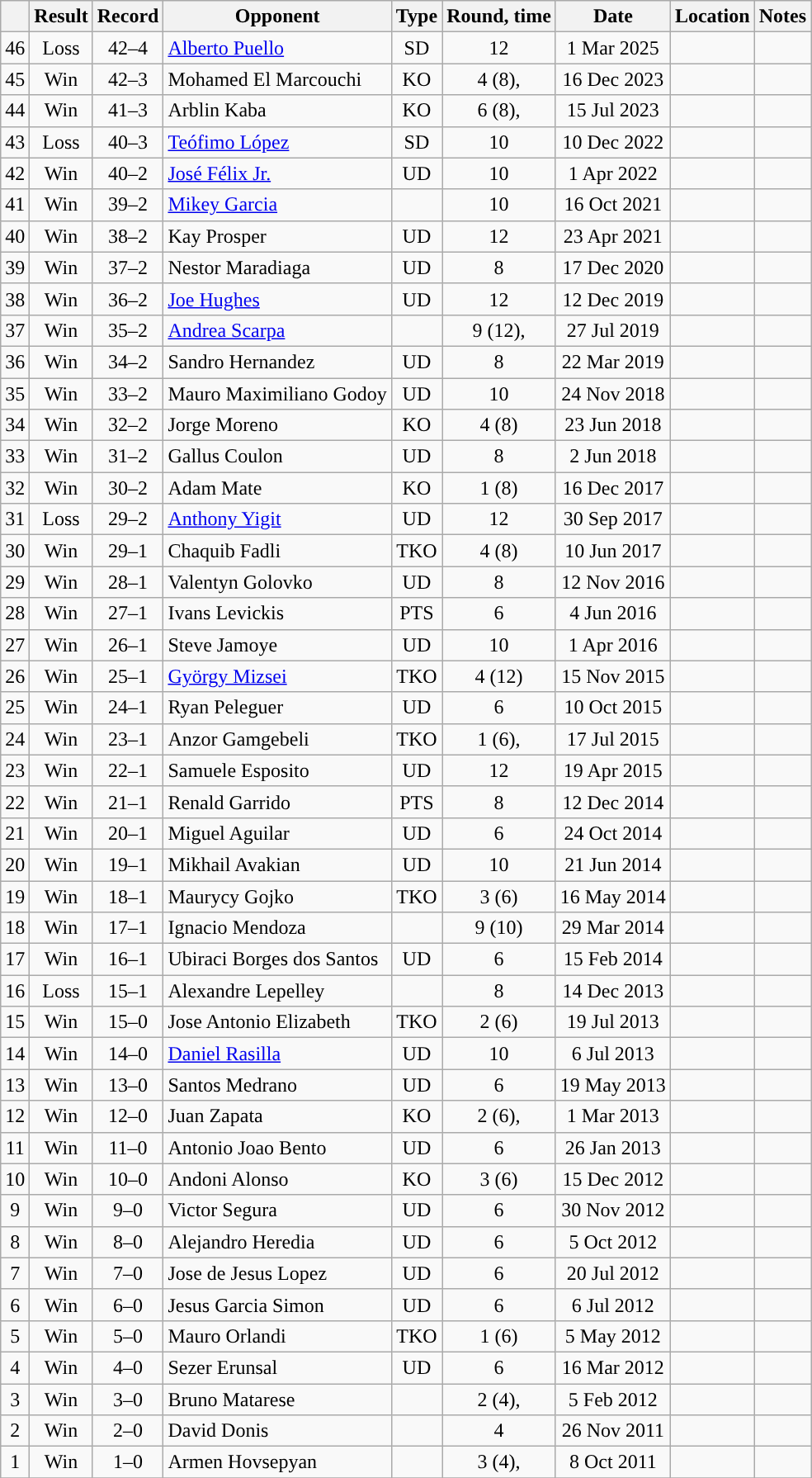<table class="wikitable" style="text-align:center">
<tr>
<th></th>
<th>Result</th>
<th>Record</th>
<th>Opponent</th>
<th>Type</th>
<th>Round, time</th>
<th>Date</th>
<th>Location</th>
<th>Notes</th>
</tr>
<tr>
<td>46</td>
<td>Loss</td>
<td>42–4</td>
<td style="text-align:left;"><a href='#'>Alberto Puello</a></td>
<td>SD</td>
<td>12</td>
<td>1 Mar 2025</td>
<td align=left></td>
<td align=left></td>
</tr>
<tr>
<td>45</td>
<td>Win</td>
<td>42–3</td>
<td style="text-align:left;">Mohamed El Marcouchi</td>
<td>KO</td>
<td>4 (8), </td>
<td>16 Dec 2023</td>
<td align=left></td>
<td></td>
</tr>
<tr>
<td>44</td>
<td>Win</td>
<td>41–3</td>
<td style="text-align:left;">Arblin Kaba</td>
<td>KO</td>
<td>6 (8), </td>
<td>15 Jul 2023</td>
<td align=left></td>
<td></td>
</tr>
<tr>
<td>43</td>
<td>Loss</td>
<td>40–3</td>
<td style="text-align:left;"><a href='#'>Teófimo López</a></td>
<td>SD</td>
<td>10</td>
<td>10 Dec 2022</td>
<td align=left></td>
<td style="text-align:left;"></td>
</tr>
<tr>
<td>42</td>
<td>Win</td>
<td>40–2</td>
<td align=left><a href='#'>José Félix Jr.</a></td>
<td>UD</td>
<td>10</td>
<td>1 Apr 2022</td>
<td align=left></td>
<td align=left></td>
</tr>
<tr>
<td>41</td>
<td>Win</td>
<td>39–2</td>
<td align=left><a href='#'>Mikey Garcia</a></td>
<td></td>
<td>10</td>
<td>16 Oct 2021</td>
<td align=left></td>
<td></td>
</tr>
<tr>
<td>40</td>
<td>Win</td>
<td>38–2</td>
<td align=left>Kay Prosper</td>
<td>UD</td>
<td>12</td>
<td>23 Apr 2021</td>
<td align=left></td>
<td align=left></td>
</tr>
<tr>
<td>39</td>
<td>Win</td>
<td>37–2</td>
<td align=left>Nestor Maradiaga</td>
<td>UD</td>
<td>8</td>
<td>17 Dec 2020</td>
<td align=left></td>
<td></td>
</tr>
<tr>
<td>38</td>
<td>Win</td>
<td>36–2</td>
<td align=left><a href='#'>Joe Hughes</a></td>
<td>UD</td>
<td>12</td>
<td>12 Dec 2019</td>
<td align=left></td>
<td align=left></td>
</tr>
<tr>
<td>37</td>
<td>Win</td>
<td>35–2</td>
<td align=left><a href='#'>Andrea Scarpa</a></td>
<td></td>
<td>9 (12), </td>
<td>27 Jul 2019</td>
<td align=left></td>
<td align=left></td>
</tr>
<tr>
<td>36</td>
<td>Win</td>
<td>34–2</td>
<td align=left>Sandro Hernandez</td>
<td>UD</td>
<td>8</td>
<td>22 Mar 2019</td>
<td align=left></td>
<td></td>
</tr>
<tr>
<td>35</td>
<td>Win</td>
<td>33–2</td>
<td align=left>Mauro Maximiliano Godoy</td>
<td>UD</td>
<td>10</td>
<td>24 Nov 2018</td>
<td align=left></td>
<td></td>
</tr>
<tr>
<td>34</td>
<td>Win</td>
<td>32–2</td>
<td align=left>Jorge Moreno</td>
<td>KO</td>
<td>4 (8)</td>
<td>23 Jun 2018</td>
<td align=left></td>
<td></td>
</tr>
<tr>
<td>33</td>
<td>Win</td>
<td>31–2</td>
<td align=left>Gallus Coulon</td>
<td>UD</td>
<td>8</td>
<td>2 Jun 2018</td>
<td align=left></td>
<td></td>
</tr>
<tr>
<td>32</td>
<td>Win</td>
<td>30–2</td>
<td align=left>Adam Mate</td>
<td>KO</td>
<td>1 (8)</td>
<td>16 Dec 2017</td>
<td align=left></td>
<td></td>
</tr>
<tr>
<td>31</td>
<td>Loss</td>
<td>29–2</td>
<td align=left><a href='#'>Anthony Yigit</a></td>
<td>UD</td>
<td>12</td>
<td>30 Sep 2017</td>
<td align=left></td>
<td align=left></td>
</tr>
<tr>
<td>30</td>
<td>Win</td>
<td>29–1</td>
<td align=left>Chaquib Fadli</td>
<td>TKO</td>
<td>4 (8)</td>
<td>10 Jun 2017</td>
<td align=left></td>
<td></td>
</tr>
<tr>
<td>29</td>
<td>Win</td>
<td>28–1</td>
<td align=left>Valentyn Golovko</td>
<td>UD</td>
<td>8</td>
<td>12 Nov 2016</td>
<td align=left></td>
<td></td>
</tr>
<tr>
<td>28</td>
<td>Win</td>
<td>27–1</td>
<td align=left>Ivans Levickis</td>
<td>PTS</td>
<td>6</td>
<td>4 Jun 2016</td>
<td align=left></td>
<td></td>
</tr>
<tr>
<td>27</td>
<td>Win</td>
<td>26–1</td>
<td align=left>Steve Jamoye</td>
<td>UD</td>
<td>10</td>
<td>1 Apr 2016</td>
<td align=left></td>
<td></td>
</tr>
<tr>
<td>26</td>
<td>Win</td>
<td>25–1</td>
<td align=left><a href='#'>György Mizsei</a></td>
<td>TKO</td>
<td>4 (12)</td>
<td>15 Nov 2015</td>
<td align=left></td>
<td align=left></td>
</tr>
<tr>
<td>25</td>
<td>Win</td>
<td>24–1</td>
<td align=left>Ryan Peleguer</td>
<td>UD</td>
<td>6</td>
<td>10 Oct 2015</td>
<td align=left></td>
<td></td>
</tr>
<tr>
<td>24</td>
<td>Win</td>
<td>23–1</td>
<td align=left>Anzor Gamgebeli</td>
<td>TKO</td>
<td>1 (6), </td>
<td>17 Jul 2015</td>
<td align=left></td>
<td></td>
</tr>
<tr>
<td>23</td>
<td>Win</td>
<td>22–1</td>
<td align=left>Samuele Esposito</td>
<td>UD</td>
<td>12</td>
<td>19 Apr 2015</td>
<td align=left></td>
<td align=left></td>
</tr>
<tr>
<td>22</td>
<td>Win</td>
<td>21–1</td>
<td align=left>Renald Garrido</td>
<td>PTS</td>
<td>8</td>
<td>12 Dec 2014</td>
<td align=left></td>
<td></td>
</tr>
<tr>
<td>21</td>
<td>Win</td>
<td>20–1</td>
<td align=left>Miguel Aguilar</td>
<td>UD</td>
<td>6</td>
<td>24 Oct 2014</td>
<td align=left></td>
<td></td>
</tr>
<tr>
<td>20</td>
<td>Win</td>
<td>19–1</td>
<td align=left>Mikhail Avakian</td>
<td>UD</td>
<td>10</td>
<td>21 Jun 2014</td>
<td align=left></td>
<td></td>
</tr>
<tr>
<td>19</td>
<td>Win</td>
<td>18–1</td>
<td align=left>Maurycy Gojko</td>
<td>TKO</td>
<td>3 (6)</td>
<td>16 May 2014</td>
<td align=left></td>
<td></td>
</tr>
<tr>
<td>18</td>
<td>Win</td>
<td>17–1</td>
<td align=left>Ignacio Mendoza</td>
<td></td>
<td>9 (10)</td>
<td>29 Mar 2014</td>
<td align=left></td>
<td align=left></td>
</tr>
<tr>
<td>17</td>
<td>Win</td>
<td>16–1</td>
<td align=left>Ubiraci Borges dos Santos</td>
<td>UD</td>
<td>6</td>
<td>15 Feb 2014</td>
<td align=left></td>
<td></td>
</tr>
<tr>
<td>16</td>
<td>Loss</td>
<td>15–1</td>
<td align=left>Alexandre Lepelley</td>
<td></td>
<td>8</td>
<td>14 Dec 2013</td>
<td align=left></td>
<td></td>
</tr>
<tr>
<td>15</td>
<td>Win</td>
<td>15–0</td>
<td align=left>Jose Antonio Elizabeth</td>
<td>TKO</td>
<td>2 (6)</td>
<td>19 Jul 2013</td>
<td align=left></td>
<td></td>
</tr>
<tr>
<td>14</td>
<td>Win</td>
<td>14–0</td>
<td align=left><a href='#'>Daniel Rasilla</a></td>
<td>UD</td>
<td>10</td>
<td>6 Jul 2013</td>
<td align=left></td>
<td align=left></td>
</tr>
<tr>
<td>13</td>
<td>Win</td>
<td>13–0</td>
<td align=left>Santos Medrano</td>
<td>UD</td>
<td>6</td>
<td>19 May 2013</td>
<td align=left></td>
<td></td>
</tr>
<tr>
<td>12</td>
<td>Win</td>
<td>12–0</td>
<td align=left>Juan Zapata</td>
<td>KO</td>
<td>2 (6), </td>
<td>1 Mar 2013</td>
<td align=left></td>
<td></td>
</tr>
<tr>
<td>11</td>
<td>Win</td>
<td>11–0</td>
<td align=left>Antonio Joao Bento</td>
<td>UD</td>
<td>6</td>
<td>26 Jan 2013</td>
<td align=left></td>
<td></td>
</tr>
<tr>
<td>10</td>
<td>Win</td>
<td>10–0</td>
<td align=left>Andoni Alonso</td>
<td>KO</td>
<td>3 (6)</td>
<td>15 Dec 2012</td>
<td align=left></td>
<td></td>
</tr>
<tr>
<td>9</td>
<td>Win</td>
<td>9–0</td>
<td align=left>Victor Segura</td>
<td>UD</td>
<td>6</td>
<td>30 Nov 2012</td>
<td align=left></td>
<td></td>
</tr>
<tr>
<td>8</td>
<td>Win</td>
<td>8–0</td>
<td align=left>Alejandro Heredia</td>
<td>UD</td>
<td>6</td>
<td>5 Oct 2012</td>
<td align=left></td>
<td></td>
</tr>
<tr>
<td>7</td>
<td>Win</td>
<td>7–0</td>
<td align=left>Jose de Jesus Lopez</td>
<td>UD</td>
<td>6</td>
<td>20 Jul 2012</td>
<td align=left></td>
<td></td>
</tr>
<tr>
<td>6</td>
<td>Win</td>
<td>6–0</td>
<td align=left>Jesus Garcia Simon</td>
<td>UD</td>
<td>6</td>
<td>6 Jul 2012</td>
<td align=left></td>
<td></td>
</tr>
<tr>
<td>5</td>
<td>Win</td>
<td>5–0</td>
<td align=left>Mauro Orlandi</td>
<td>TKO</td>
<td>1 (6)</td>
<td>5 May 2012</td>
<td align=left></td>
<td></td>
</tr>
<tr>
<td>4</td>
<td>Win</td>
<td>4–0</td>
<td align=left>Sezer Erunsal</td>
<td>UD</td>
<td>6</td>
<td>16 Mar 2012</td>
<td align=left></td>
<td></td>
</tr>
<tr>
<td>3</td>
<td>Win</td>
<td>3–0</td>
<td align=left>Bruno Matarese</td>
<td></td>
<td>2 (4), </td>
<td>5 Feb 2012</td>
<td align=left></td>
<td></td>
</tr>
<tr>
<td>2</td>
<td>Win</td>
<td>2–0</td>
<td align=left>David Donis</td>
<td></td>
<td>4</td>
<td>26 Nov 2011</td>
<td align=left></td>
<td></td>
</tr>
<tr>
<td>1</td>
<td>Win</td>
<td>1–0</td>
<td align=left>Armen Hovsepyan</td>
<td></td>
<td>3 (4), </td>
<td>8 Oct 2011</td>
<td align=left></td>
<td></td>
</tr>
<tr>
</tr>
</table>
